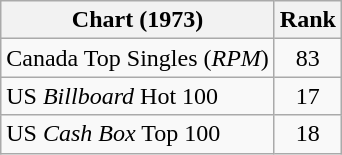<table class="wikitable sortable">
<tr>
<th align="left">Chart (1973)</th>
<th style="text-align:center;">Rank</th>
</tr>
<tr>
<td>Canada Top Singles (<em>RPM</em>)</td>
<td style="text-align:center;">83</td>
</tr>
<tr>
<td>US <em>Billboard</em> Hot 100</td>
<td style="text-align:center;">17</td>
</tr>
<tr>
<td>US <em>Cash Box</em> Top 100</td>
<td style="text-align:center;">18</td>
</tr>
</table>
